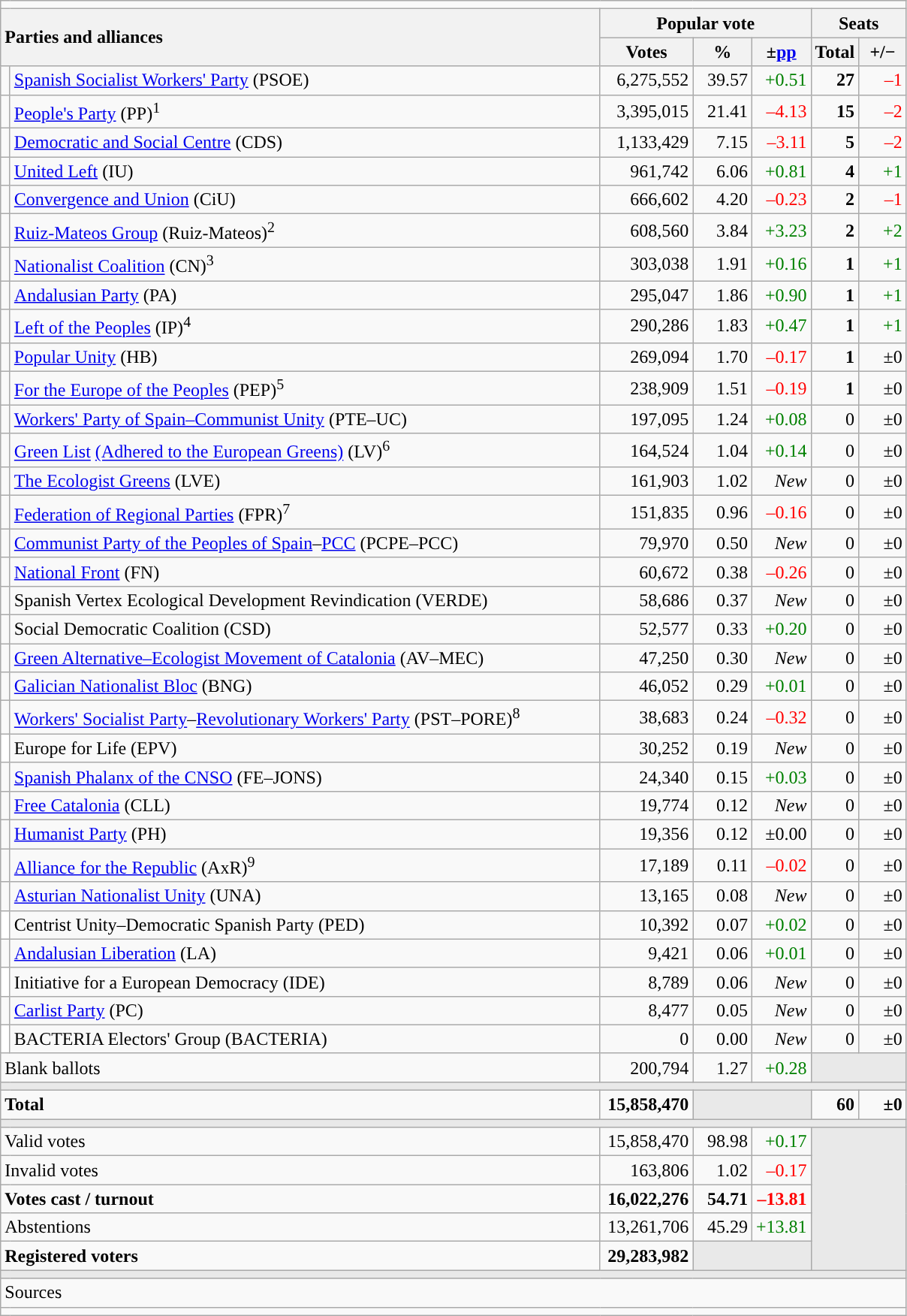<table class="wikitable" style="text-align:right">
<tr>
<td colspan="7"></td>
</tr>
<tr>
<th style="text-align:left;" rowspan="2" colspan="2" width="525">Parties and alliances</th>
<th colspan="3">Popular vote</th>
<th colspan="2">Seats</th>
</tr>
<tr>
<th width="75">Votes</th>
<th width="45">%</th>
<th width="45">±<a href='#'>pp</a></th>
<th width="35">Total</th>
<th width="35">+/−</th>
</tr>
<tr>
<td width="1" style="color:inherit;background:"></td>
<td align="left"><a href='#'>Spanish Socialist Workers' Party</a> (PSOE)</td>
<td>6,275,552</td>
<td>39.57</td>
<td style="color:green;">+0.51</td>
<td><strong>27</strong></td>
<td style="color:red;">–1</td>
</tr>
<tr>
<td style="color:inherit;background:"></td>
<td align="left"><a href='#'>People's Party</a> (PP)<sup>1</sup></td>
<td>3,395,015</td>
<td>21.41</td>
<td style="color:red;">–4.13</td>
<td><strong>15</strong></td>
<td style="color:red;">–2</td>
</tr>
<tr>
<td style="color:inherit;background:"></td>
<td align="left"><a href='#'>Democratic and Social Centre</a> (CDS)</td>
<td>1,133,429</td>
<td>7.15</td>
<td style="color:red;">–3.11</td>
<td><strong>5</strong></td>
<td style="color:red;">–2</td>
</tr>
<tr>
<td style="color:inherit;background:"></td>
<td align="left"><a href='#'>United Left</a> (IU)</td>
<td>961,742</td>
<td>6.06</td>
<td style="color:green;">+0.81</td>
<td><strong>4</strong></td>
<td style="color:green;">+1</td>
</tr>
<tr>
<td style="color:inherit;background:"></td>
<td align="left"><a href='#'>Convergence and Union</a> (CiU)</td>
<td>666,602</td>
<td>4.20</td>
<td style="color:red;">–0.23</td>
<td><strong>2</strong></td>
<td style="color:red;">–1</td>
</tr>
<tr>
<td style="color:inherit;background:"></td>
<td align="left"><a href='#'>Ruiz-Mateos Group</a> (Ruiz-Mateos)<sup>2</sup></td>
<td>608,560</td>
<td>3.84</td>
<td style="color:green;">+3.23</td>
<td><strong>2</strong></td>
<td style="color:green;">+2</td>
</tr>
<tr>
<td style="color:inherit;background:"></td>
<td align="left"><a href='#'>Nationalist Coalition</a> (CN)<sup>3</sup></td>
<td>303,038</td>
<td>1.91</td>
<td style="color:green;">+0.16</td>
<td><strong>1</strong></td>
<td style="color:green;">+1</td>
</tr>
<tr>
<td style="color:inherit;background:"></td>
<td align="left"><a href='#'>Andalusian Party</a> (PA)</td>
<td>295,047</td>
<td>1.86</td>
<td style="color:green;">+0.90</td>
<td><strong>1</strong></td>
<td style="color:green;">+1</td>
</tr>
<tr>
<td style="color:inherit;background:"></td>
<td align="left"><a href='#'>Left of the Peoples</a> (IP)<sup>4</sup></td>
<td>290,286</td>
<td>1.83</td>
<td style="color:green;">+0.47</td>
<td><strong>1</strong></td>
<td style="color:green;">+1</td>
</tr>
<tr>
<td style="color:inherit;background:"></td>
<td align="left"><a href='#'>Popular Unity</a> (HB)</td>
<td>269,094</td>
<td>1.70</td>
<td style="color:red;">–0.17</td>
<td><strong>1</strong></td>
<td>±0</td>
</tr>
<tr>
<td style="color:inherit;background:"></td>
<td align="left"><a href='#'>For the Europe of the Peoples</a> (PEP)<sup>5</sup></td>
<td>238,909</td>
<td>1.51</td>
<td style="color:red;">–0.19</td>
<td><strong>1</strong></td>
<td>±0</td>
</tr>
<tr>
<td style="color:inherit;background:"></td>
<td align="left"><a href='#'>Workers' Party of Spain–Communist Unity</a> (PTE–UC)</td>
<td>197,095</td>
<td>1.24</td>
<td style="color:green;">+0.08</td>
<td>0</td>
<td>±0</td>
</tr>
<tr>
<td style="color:inherit;background:"></td>
<td align="left"><a href='#'>Green List</a> <a href='#'>(Adhered to the European Greens)</a> (LV)<sup>6</sup></td>
<td>164,524</td>
<td>1.04</td>
<td style="color:green;">+0.14</td>
<td>0</td>
<td>±0</td>
</tr>
<tr>
<td style="color:inherit;background:"></td>
<td align="left"><a href='#'>The Ecologist Greens</a> (LVE)</td>
<td>161,903</td>
<td>1.02</td>
<td><em>New</em></td>
<td>0</td>
<td>±0</td>
</tr>
<tr>
<td style="color:inherit;background:"></td>
<td align="left"><a href='#'>Federation of Regional Parties</a> (FPR)<sup>7</sup></td>
<td>151,835</td>
<td>0.96</td>
<td style="color:red;">–0.16</td>
<td>0</td>
<td>±0</td>
</tr>
<tr>
<td style="color:inherit;background:"></td>
<td align="left"><a href='#'>Communist Party of the Peoples of Spain</a>–<a href='#'>PCC</a> (PCPE–PCC)</td>
<td>79,970</td>
<td>0.50</td>
<td><em>New</em></td>
<td>0</td>
<td>±0</td>
</tr>
<tr>
<td style="color:inherit;background:"></td>
<td align="left"><a href='#'>National Front</a> (FN)</td>
<td>60,672</td>
<td>0.38</td>
<td style="color:red;">–0.26</td>
<td>0</td>
<td>±0</td>
</tr>
<tr>
<td style="color:inherit;background:"></td>
<td align="left">Spanish Vertex Ecological Development Revindication (VERDE)</td>
<td>58,686</td>
<td>0.37</td>
<td><em>New</em></td>
<td>0</td>
<td>±0</td>
</tr>
<tr>
<td style="color:inherit;background:"></td>
<td align="left">Social Democratic Coalition (CSD)</td>
<td>52,577</td>
<td>0.33</td>
<td style="color:green;">+0.20</td>
<td>0</td>
<td>±0</td>
</tr>
<tr>
<td style="color:inherit;background:"></td>
<td align="left"><a href='#'>Green Alternative–Ecologist Movement of Catalonia</a> (AV–MEC)</td>
<td>47,250</td>
<td>0.30</td>
<td><em>New</em></td>
<td>0</td>
<td>±0</td>
</tr>
<tr>
<td style="color:inherit;background:"></td>
<td align="left"><a href='#'>Galician Nationalist Bloc</a> (BNG)</td>
<td>46,052</td>
<td>0.29</td>
<td style="color:green;">+0.01</td>
<td>0</td>
<td>±0</td>
</tr>
<tr>
<td style="color:inherit;background:"></td>
<td align="left"><a href='#'>Workers' Socialist Party</a>–<a href='#'>Revolutionary Workers' Party</a> (PST–PORE)<sup>8</sup></td>
<td>38,683</td>
<td>0.24</td>
<td style="color:red;">–0.32</td>
<td>0</td>
<td>±0</td>
</tr>
<tr>
<td bgcolor="white"></td>
<td align="left">Europe for Life (EPV)</td>
<td>30,252</td>
<td>0.19</td>
<td><em>New</em></td>
<td>0</td>
<td>±0</td>
</tr>
<tr>
<td style="color:inherit;background:"></td>
<td align="left"><a href='#'>Spanish Phalanx of the CNSO</a> (FE–JONS)</td>
<td>24,340</td>
<td>0.15</td>
<td style="color:green;">+0.03</td>
<td>0</td>
<td>±0</td>
</tr>
<tr>
<td style="color:inherit;background:"></td>
<td align="left"><a href='#'>Free Catalonia</a> (CLL)</td>
<td>19,774</td>
<td>0.12</td>
<td><em>New</em></td>
<td>0</td>
<td>±0</td>
</tr>
<tr>
<td style="color:inherit;background:"></td>
<td align="left"><a href='#'>Humanist Party</a> (PH)</td>
<td>19,356</td>
<td>0.12</td>
<td>±0.00</td>
<td>0</td>
<td>±0</td>
</tr>
<tr>
<td style="color:inherit;background:"></td>
<td align="left"><a href='#'>Alliance for the Republic</a> (AxR)<sup>9</sup></td>
<td>17,189</td>
<td>0.11</td>
<td style="color:red;">–0.02</td>
<td>0</td>
<td>±0</td>
</tr>
<tr>
<td style="color:inherit;background:"></td>
<td align="left"><a href='#'>Asturian Nationalist Unity</a> (UNA)</td>
<td>13,165</td>
<td>0.08</td>
<td><em>New</em></td>
<td>0</td>
<td>±0</td>
</tr>
<tr>
<td bgcolor="white"></td>
<td align="left">Centrist Unity–Democratic Spanish Party (PED)</td>
<td>10,392</td>
<td>0.07</td>
<td style="color:green;">+0.02</td>
<td>0</td>
<td>±0</td>
</tr>
<tr>
<td style="color:inherit;background:"></td>
<td align="left"><a href='#'>Andalusian Liberation</a> (LA)</td>
<td>9,421</td>
<td>0.06</td>
<td style="color:green;">+0.01</td>
<td>0</td>
<td>±0</td>
</tr>
<tr>
<td bgcolor="white"></td>
<td align="left">Initiative for a European Democracy (IDE)</td>
<td>8,789</td>
<td>0.06</td>
<td><em>New</em></td>
<td>0</td>
<td>±0</td>
</tr>
<tr>
<td style="color:inherit;background:"></td>
<td align="left"><a href='#'>Carlist Party</a> (PC)</td>
<td>8,477</td>
<td>0.05</td>
<td><em>New</em></td>
<td>0</td>
<td>±0</td>
</tr>
<tr>
<td bgcolor="white"></td>
<td align="left">BACTERIA Electors' Group (BACTERIA)</td>
<td>0</td>
<td>0.00</td>
<td><em>New</em></td>
<td>0</td>
<td>±0</td>
</tr>
<tr>
<td align="left" colspan="2">Blank ballots</td>
<td>200,794</td>
<td>1.27</td>
<td style="color:green;">+0.28</td>
<td bgcolor="#E9E9E9" colspan="2"></td>
</tr>
<tr>
<td colspan="7" bgcolor="#E9E9E9"></td>
</tr>
<tr style="font-weight:bold;">
<td align="left" colspan="2">Total</td>
<td>15,858,470</td>
<td bgcolor="#E9E9E9" colspan="2"></td>
<td>60</td>
<td>±0</td>
</tr>
<tr>
<td colspan="7" bgcolor="#E9E9E9"></td>
</tr>
<tr>
<td align="left" colspan="2">Valid votes</td>
<td>15,858,470</td>
<td>98.98</td>
<td style="color:green;">+0.17</td>
<td bgcolor="#E9E9E9" colspan="2" rowspan="5"></td>
</tr>
<tr>
<td align="left" colspan="2">Invalid votes</td>
<td>163,806</td>
<td>1.02</td>
<td style="color:red;">–0.17</td>
</tr>
<tr style="font-weight:bold;">
<td align="left" colspan="2">Votes cast / turnout</td>
<td>16,022,276</td>
<td>54.71</td>
<td style="color:red;">–13.81</td>
</tr>
<tr>
<td align="left" colspan="2">Abstentions</td>
<td>13,261,706</td>
<td>45.29</td>
<td style="color:green;">+13.81</td>
</tr>
<tr style="font-weight:bold;">
<td align="left" colspan="2">Registered voters</td>
<td>29,283,982</td>
<td bgcolor="#E9E9E9" colspan="2"></td>
</tr>
<tr>
<td colspan="7" bgcolor="#E9E9E9"></td>
</tr>
<tr>
<td align="left" colspan="7">Sources</td>
</tr>
<tr>
<td colspan="7" style="text-align:left; max-width:790px;"></td>
</tr>
</table>
